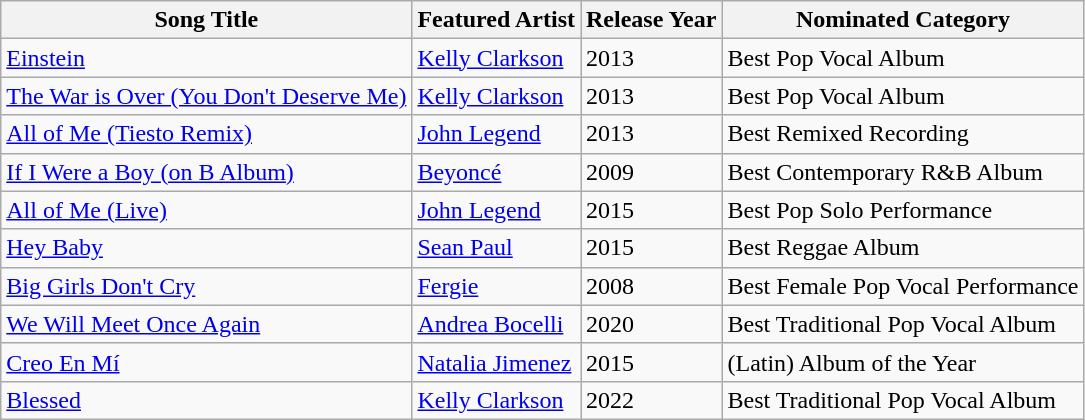<table class="wikitable">
<tr>
<th>Song Title</th>
<th>Featured Artist</th>
<th>Release Year</th>
<th>Nominated Category</th>
</tr>
<tr>
<td><a href='#'>Einstein</a></td>
<td><a href='#'>Kelly Clarkson</a></td>
<td>2013</td>
<td>Best Pop Vocal Album</td>
</tr>
<tr>
<td><a href='#'>The War is Over (You Don't Deserve Me)</a></td>
<td><a href='#'>Kelly Clarkson</a></td>
<td>2013</td>
<td>Best Pop Vocal Album</td>
</tr>
<tr>
<td><a href='#'>All of Me (Tiesto Remix)</a></td>
<td><a href='#'>John Legend</a></td>
<td>2013</td>
<td>Best Remixed Recording</td>
</tr>
<tr>
<td><a href='#'>If I Were a Boy (on B Album)</a></td>
<td><a href='#'>Beyoncé</a></td>
<td>2009</td>
<td>Best Contemporary R&B Album</td>
</tr>
<tr>
<td><a href='#'>All of Me (Live)</a></td>
<td><a href='#'>John Legend</a></td>
<td>2015</td>
<td>Best Pop Solo Performance</td>
</tr>
<tr>
<td><a href='#'>Hey Baby</a></td>
<td><a href='#'>Sean Paul</a></td>
<td>2015</td>
<td>Best Reggae Album</td>
</tr>
<tr>
<td><a href='#'>Big Girls Don't Cry</a></td>
<td><a href='#'>Fergie</a></td>
<td>2008</td>
<td>Best Female Pop Vocal Performance</td>
</tr>
<tr>
<td><a href='#'>We Will Meet Once Again</a></td>
<td><a href='#'>Andrea Bocelli</a></td>
<td>2020</td>
<td>Best Traditional Pop Vocal Album</td>
</tr>
<tr>
<td><a href='#'>Creo En Mí</a></td>
<td><a href='#'>Natalia Jimenez</a></td>
<td>2015</td>
<td>(Latin) Album of the Year</td>
</tr>
<tr>
<td><a href='#'>Blessed</a></td>
<td><a href='#'>Kelly Clarkson</a></td>
<td>2022</td>
<td>Best Traditional Pop Vocal Album</td>
</tr>
</table>
